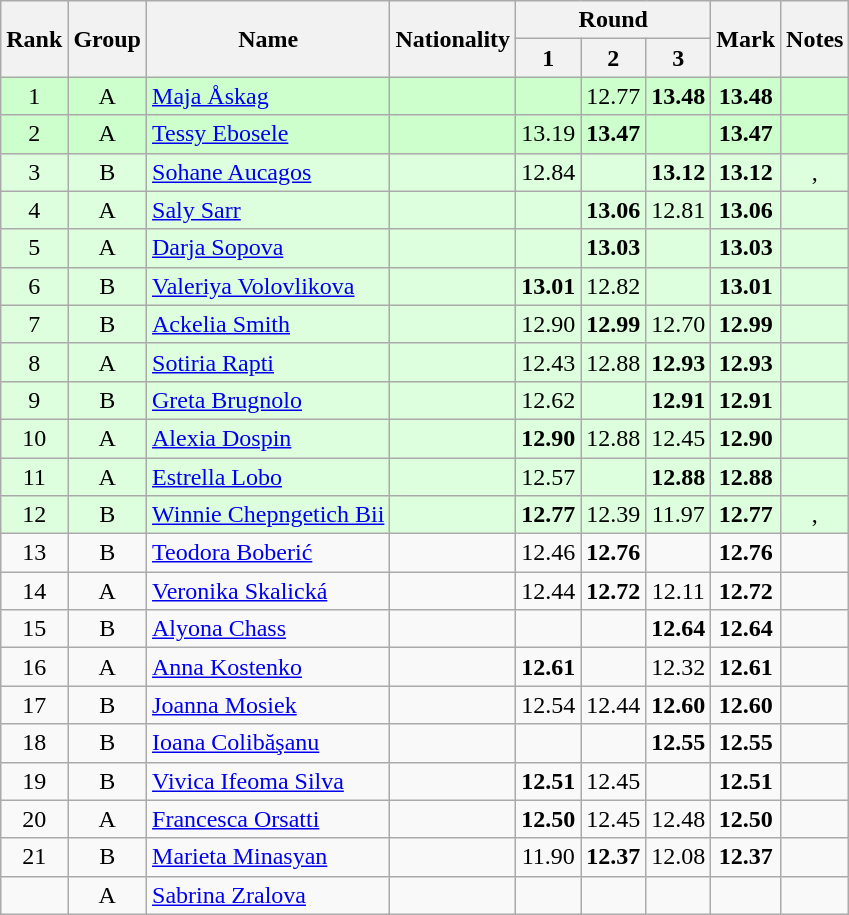<table class="wikitable sortable" style="text-align:center">
<tr>
<th rowspan=2>Rank</th>
<th rowspan=2>Group</th>
<th rowspan=2>Name</th>
<th rowspan=2>Nationality</th>
<th colspan=3>Round</th>
<th rowspan=2>Mark</th>
<th rowspan=2>Notes</th>
</tr>
<tr>
<th>1</th>
<th>2</th>
<th>3</th>
</tr>
<tr bgcolor=ccffcc>
<td>1</td>
<td>A</td>
<td align=left><a href='#'>Maja Åskag</a></td>
<td align=left></td>
<td></td>
<td>12.77</td>
<td><strong>13.48</strong></td>
<td><strong>13.48</strong></td>
<td></td>
</tr>
<tr bgcolor=ccffcc>
<td>2</td>
<td>A</td>
<td align=left><a href='#'>Tessy Ebosele</a></td>
<td align=left></td>
<td>13.19</td>
<td><strong>13.47</strong></td>
<td></td>
<td><strong>13.47</strong></td>
<td></td>
</tr>
<tr bgcolor=ddffdd>
<td>3</td>
<td>B</td>
<td align=left><a href='#'>Sohane Aucagos</a></td>
<td align=left></td>
<td>12.84</td>
<td></td>
<td><strong>13.12</strong></td>
<td><strong>13.12</strong></td>
<td>, </td>
</tr>
<tr bgcolor=ddffdd>
<td>4</td>
<td>A</td>
<td align=left><a href='#'>Saly Sarr</a></td>
<td align=left></td>
<td></td>
<td><strong>13.06</strong></td>
<td>12.81</td>
<td><strong>13.06</strong></td>
<td></td>
</tr>
<tr bgcolor=ddffdd>
<td>5</td>
<td>A</td>
<td align=left><a href='#'>Darja Sopova</a></td>
<td align=left></td>
<td></td>
<td><strong>13.03</strong></td>
<td></td>
<td><strong>13.03</strong></td>
<td></td>
</tr>
<tr bgcolor=ddffdd>
<td>6</td>
<td>B</td>
<td align=left><a href='#'>Valeriya Volovlikova</a></td>
<td align=left></td>
<td><strong>13.01</strong></td>
<td>12.82</td>
<td></td>
<td><strong>13.01</strong></td>
<td></td>
</tr>
<tr bgcolor=ddffdd>
<td>7</td>
<td>B</td>
<td align=left><a href='#'>Ackelia Smith</a></td>
<td align=left></td>
<td>12.90</td>
<td><strong>12.99</strong></td>
<td>12.70</td>
<td><strong>12.99</strong></td>
<td></td>
</tr>
<tr bgcolor=ddffdd>
<td>8</td>
<td>A</td>
<td align=left><a href='#'>Sotiria Rapti</a></td>
<td align=left></td>
<td>12.43</td>
<td>12.88</td>
<td><strong>12.93</strong></td>
<td><strong>12.93</strong></td>
<td></td>
</tr>
<tr bgcolor=ddffdd>
<td>9</td>
<td>B</td>
<td align=left><a href='#'>Greta Brugnolo</a></td>
<td align=left></td>
<td>12.62</td>
<td></td>
<td><strong>12.91</strong></td>
<td><strong>12.91</strong></td>
<td></td>
</tr>
<tr bgcolor=ddffdd>
<td>10</td>
<td>A</td>
<td align=left><a href='#'>Alexia Dospin</a></td>
<td align=left></td>
<td><strong>12.90</strong></td>
<td>12.88</td>
<td>12.45</td>
<td><strong>12.90</strong></td>
<td></td>
</tr>
<tr bgcolor=ddffdd>
<td>11</td>
<td>A</td>
<td align=left><a href='#'>Estrella Lobo</a></td>
<td align=left></td>
<td>12.57</td>
<td></td>
<td><strong>12.88</strong></td>
<td><strong>12.88</strong></td>
<td></td>
</tr>
<tr bgcolor=ddffdd>
<td>12</td>
<td>B</td>
<td align=left><a href='#'>Winnie Chepngetich Bii</a></td>
<td align=left></td>
<td><strong>12.77</strong></td>
<td>12.39</td>
<td>11.97</td>
<td><strong>12.77</strong></td>
<td>, </td>
</tr>
<tr>
<td>13</td>
<td>B</td>
<td align=left><a href='#'>Teodora Boberić</a></td>
<td align=left></td>
<td>12.46</td>
<td><strong>12.76</strong></td>
<td></td>
<td><strong>12.76</strong></td>
<td></td>
</tr>
<tr>
<td>14</td>
<td>A</td>
<td align=left><a href='#'>Veronika Skalická</a></td>
<td align=left></td>
<td>12.44</td>
<td><strong>12.72</strong></td>
<td>12.11</td>
<td><strong>12.72</strong></td>
<td></td>
</tr>
<tr>
<td>15</td>
<td>B</td>
<td align=left><a href='#'>Alyona Chass</a></td>
<td align=left></td>
<td></td>
<td></td>
<td><strong>12.64</strong></td>
<td><strong>12.64</strong></td>
<td></td>
</tr>
<tr>
<td>16</td>
<td>A</td>
<td align=left><a href='#'>Anna Kostenko</a></td>
<td align=left></td>
<td><strong>12.61</strong></td>
<td></td>
<td>12.32</td>
<td><strong>12.61</strong></td>
<td></td>
</tr>
<tr>
<td>17</td>
<td>B</td>
<td align=left><a href='#'>Joanna Mosiek</a></td>
<td align=left></td>
<td>12.54</td>
<td>12.44</td>
<td><strong>12.60</strong></td>
<td><strong>12.60</strong></td>
<td></td>
</tr>
<tr>
<td>18</td>
<td>B</td>
<td align=left><a href='#'>Ioana Colibăşanu</a></td>
<td align=left></td>
<td></td>
<td></td>
<td><strong>12.55</strong></td>
<td><strong>12.55</strong></td>
<td></td>
</tr>
<tr>
<td>19</td>
<td>B</td>
<td align=left><a href='#'>Vivica Ifeoma Silva</a></td>
<td align=left></td>
<td><strong>12.51</strong></td>
<td>12.45</td>
<td></td>
<td><strong>12.51</strong></td>
<td></td>
</tr>
<tr>
<td>20</td>
<td>A</td>
<td align=left><a href='#'>Francesca Orsatti</a></td>
<td align=left></td>
<td><strong>12.50</strong></td>
<td>12.45</td>
<td>12.48</td>
<td><strong>12.50</strong></td>
<td></td>
</tr>
<tr>
<td>21</td>
<td>B</td>
<td align=left><a href='#'>Marieta Minasyan</a></td>
<td align=left></td>
<td>11.90</td>
<td><strong>12.37</strong></td>
<td>12.08</td>
<td><strong>12.37</strong></td>
<td></td>
</tr>
<tr>
<td></td>
<td>A</td>
<td align=left><a href='#'>Sabrina Zralova</a></td>
<td align=left></td>
<td></td>
<td></td>
<td></td>
<td></td>
<td></td>
</tr>
</table>
